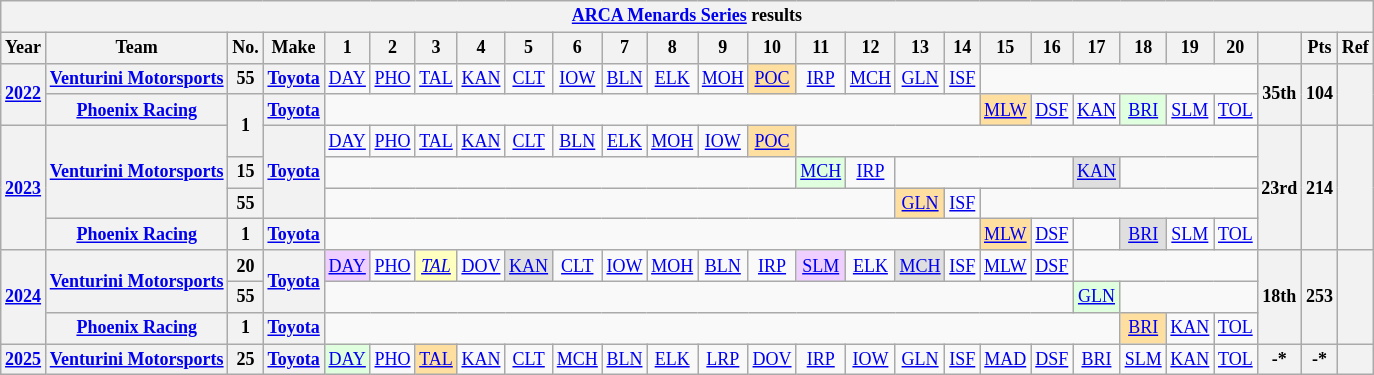<table class="wikitable" style="text-align:center; font-size:75%">
<tr>
<th colspan=27><a href='#'>ARCA Menards Series</a> results</th>
</tr>
<tr>
<th>Year</th>
<th>Team</th>
<th>No.</th>
<th>Make</th>
<th>1</th>
<th>2</th>
<th>3</th>
<th>4</th>
<th>5</th>
<th>6</th>
<th>7</th>
<th>8</th>
<th>9</th>
<th>10</th>
<th>11</th>
<th>12</th>
<th>13</th>
<th>14</th>
<th>15</th>
<th>16</th>
<th>17</th>
<th>18</th>
<th>19</th>
<th>20</th>
<th></th>
<th>Pts</th>
<th>Ref</th>
</tr>
<tr>
<th rowspan=2><a href='#'>2022</a></th>
<th><a href='#'>Venturini Motorsports</a></th>
<th>55</th>
<th><a href='#'>Toyota</a></th>
<td><a href='#'>DAY</a></td>
<td><a href='#'>PHO</a></td>
<td><a href='#'>TAL</a></td>
<td><a href='#'>KAN</a></td>
<td><a href='#'>CLT</a></td>
<td><a href='#'>IOW</a></td>
<td><a href='#'>BLN</a></td>
<td><a href='#'>ELK</a></td>
<td><a href='#'>MOH</a></td>
<td style="background:#FFDF9F;"><a href='#'>POC</a><br></td>
<td><a href='#'>IRP</a></td>
<td><a href='#'>MCH</a></td>
<td><a href='#'>GLN</a></td>
<td><a href='#'>ISF</a></td>
<td colspan=6></td>
<th rowspan=2>35th</th>
<th rowspan=2>104</th>
<th rowspan=2></th>
</tr>
<tr>
<th><a href='#'>Phoenix Racing</a></th>
<th rowspan=2>1</th>
<th><a href='#'>Toyota</a></th>
<td colspan=14></td>
<td style="background:#FFDF9F;"><a href='#'>MLW</a><br></td>
<td><a href='#'>DSF</a></td>
<td><a href='#'>KAN</a></td>
<td style="background:#DFFFDF;"><a href='#'>BRI</a><br></td>
<td><a href='#'>SLM</a></td>
<td><a href='#'>TOL</a></td>
</tr>
<tr>
<th rowspan=4><a href='#'>2023</a></th>
<th rowspan=3><a href='#'>Venturini Motorsports</a></th>
<th rowspan=3><a href='#'>Toyota</a></th>
<td><a href='#'>DAY</a></td>
<td><a href='#'>PHO</a></td>
<td><a href='#'>TAL</a></td>
<td><a href='#'>KAN</a></td>
<td><a href='#'>CLT</a></td>
<td><a href='#'>BLN</a></td>
<td><a href='#'>ELK</a></td>
<td><a href='#'>MOH</a></td>
<td><a href='#'>IOW</a></td>
<td style="background:#FFDF9F;"><a href='#'>POC</a><br></td>
<td colspan=10></td>
<th rowspan=4>23rd</th>
<th rowspan=4>214</th>
<th rowspan=4></th>
</tr>
<tr>
<th>15</th>
<td colspan=10></td>
<td style="background:#DFFFDF;"><a href='#'>MCH</a><br></td>
<td><a href='#'>IRP</a></td>
<td colspan=4></td>
<td style="background:#DFDFDF;"><a href='#'>KAN</a><br></td>
<td colspan=3></td>
</tr>
<tr>
<th>55</th>
<td colspan=12></td>
<td style="background:#FFDF9F;"><a href='#'>GLN</a><br></td>
<td><a href='#'>ISF</a></td>
<td colspan=6></td>
</tr>
<tr>
<th><a href='#'>Phoenix Racing</a></th>
<th>1</th>
<th><a href='#'>Toyota</a></th>
<td colspan=14></td>
<td style="background:#FFDF9F;"><a href='#'>MLW</a><br></td>
<td><a href='#'>DSF</a></td>
<td></td>
<td style="background:#DFDFDF;"><a href='#'>BRI</a><br></td>
<td><a href='#'>SLM</a></td>
<td><a href='#'>TOL</a></td>
</tr>
<tr>
<th rowspan=3><a href='#'>2024</a></th>
<th rowspan=2><a href='#'>Venturini Motorsports</a></th>
<th>20</th>
<th rowspan=2><a href='#'>Toyota</a></th>
<td style="background:#EFCFFF;"><a href='#'>DAY</a><br></td>
<td><a href='#'>PHO</a></td>
<td style="background:#FFFFBF;"><em><a href='#'>TAL</a></em><br></td>
<td><a href='#'>DOV</a></td>
<td style="background:#DFDFDF;"><a href='#'>KAN</a><br></td>
<td><a href='#'>CLT</a></td>
<td><a href='#'>IOW</a></td>
<td><a href='#'>MOH</a></td>
<td><a href='#'>BLN</a></td>
<td><a href='#'>IRP</a></td>
<td style="background:#EFCFFF;"><a href='#'>SLM</a><br></td>
<td><a href='#'>ELK</a></td>
<td style="background:#DFDFDF;"><a href='#'>MCH</a><br></td>
<td><a href='#'>ISF</a></td>
<td><a href='#'>MLW</a></td>
<td><a href='#'>DSF</a></td>
<td colspan=4></td>
<th rowspan=3>18th</th>
<th rowspan=3>253</th>
<th rowspan=3></th>
</tr>
<tr>
<th>55</th>
<td colspan=16></td>
<td style="background:#DFFFDF;"><a href='#'>GLN</a><br></td>
<td colspan=3></td>
</tr>
<tr>
<th><a href='#'>Phoenix Racing</a></th>
<th>1</th>
<th><a href='#'>Toyota</a></th>
<td colspan=17></td>
<td style="background:#FFDF9F;"><a href='#'>BRI</a><br></td>
<td><a href='#'>KAN</a></td>
<td><a href='#'>TOL</a></td>
</tr>
<tr>
<th><a href='#'>2025</a></th>
<th><a href='#'>Venturini Motorsports</a></th>
<th>25</th>
<th><a href='#'>Toyota</a></th>
<td style="background:#DFFFDF;"><a href='#'>DAY</a><br></td>
<td><a href='#'>PHO</a></td>
<td style="background:#FFDF9F;"><a href='#'>TAL</a><br></td>
<td><a href='#'>KAN</a></td>
<td><a href='#'>CLT</a></td>
<td><a href='#'>MCH</a></td>
<td><a href='#'>BLN</a></td>
<td><a href='#'>ELK</a></td>
<td><a href='#'>LRP</a></td>
<td><a href='#'>DOV</a></td>
<td><a href='#'>IRP</a></td>
<td><a href='#'>IOW</a></td>
<td><a href='#'>GLN</a></td>
<td><a href='#'>ISF</a></td>
<td><a href='#'>MAD</a></td>
<td><a href='#'>DSF</a></td>
<td><a href='#'>BRI</a></td>
<td><a href='#'>SLM</a></td>
<td><a href='#'>KAN</a></td>
<td><a href='#'>TOL</a></td>
<th>-*</th>
<th>-*</th>
<th></th>
</tr>
</table>
